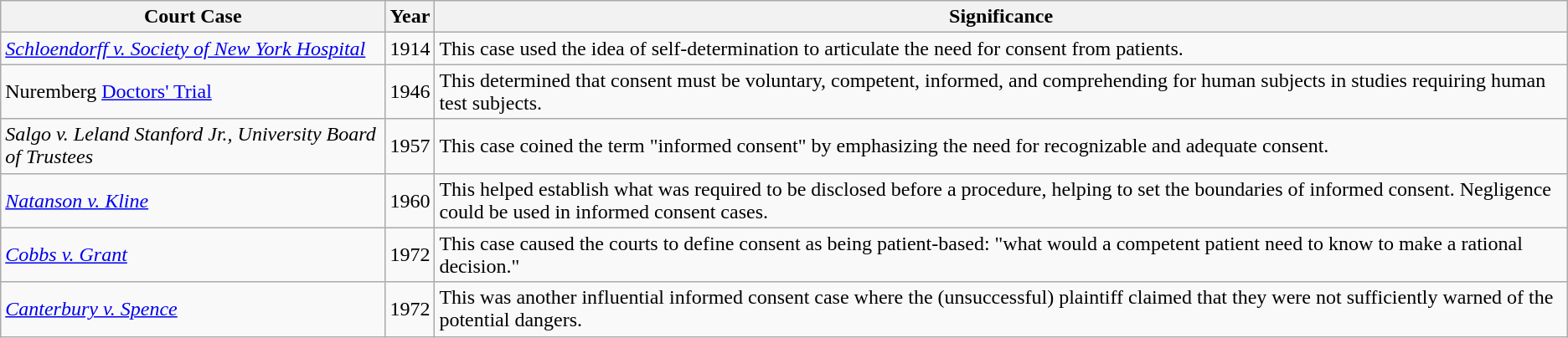<table class="wikitable">
<tr>
<th><strong>Court Case</strong></th>
<th><strong>Year</strong></th>
<th><strong>Significance</strong></th>
</tr>
<tr>
<td><em><a href='#'>Schloendorff v. Society of New York Hospital</a></em></td>
<td>1914</td>
<td>This case used the idea of self-determination to articulate the need for consent from patients.</td>
</tr>
<tr>
<td>Nuremberg <a href='#'>Doctors' Trial</a></td>
<td>1946</td>
<td>This determined that consent must be voluntary, competent, informed, and comprehending for human subjects in studies requiring human test subjects.</td>
</tr>
<tr>
<td><em>Salgo v. Leland Stanford Jr., University Board of Trustees</em></td>
<td>1957</td>
<td>This case coined the term "informed consent" by emphasizing the need for recognizable and adequate consent.</td>
</tr>
<tr>
<td><em><a href='#'>Natanson v. Kline</a></em></td>
<td>1960</td>
<td>This helped establish what was required to be disclosed before a procedure, helping to set the boundaries of informed consent. Negligence could be used in informed consent cases.</td>
</tr>
<tr>
<td><em><a href='#'>Cobbs v. Grant</a></em></td>
<td>1972</td>
<td>This case caused the courts to define consent as being patient-based: "what would a competent patient need to know to make a rational decision."</td>
</tr>
<tr>
<td><em><a href='#'>Canterbury v. Spence</a></em></td>
<td>1972</td>
<td>This was another influential informed consent case where the (unsuccessful) plaintiff claimed that they were not sufficiently warned of the potential dangers.</td>
</tr>
</table>
